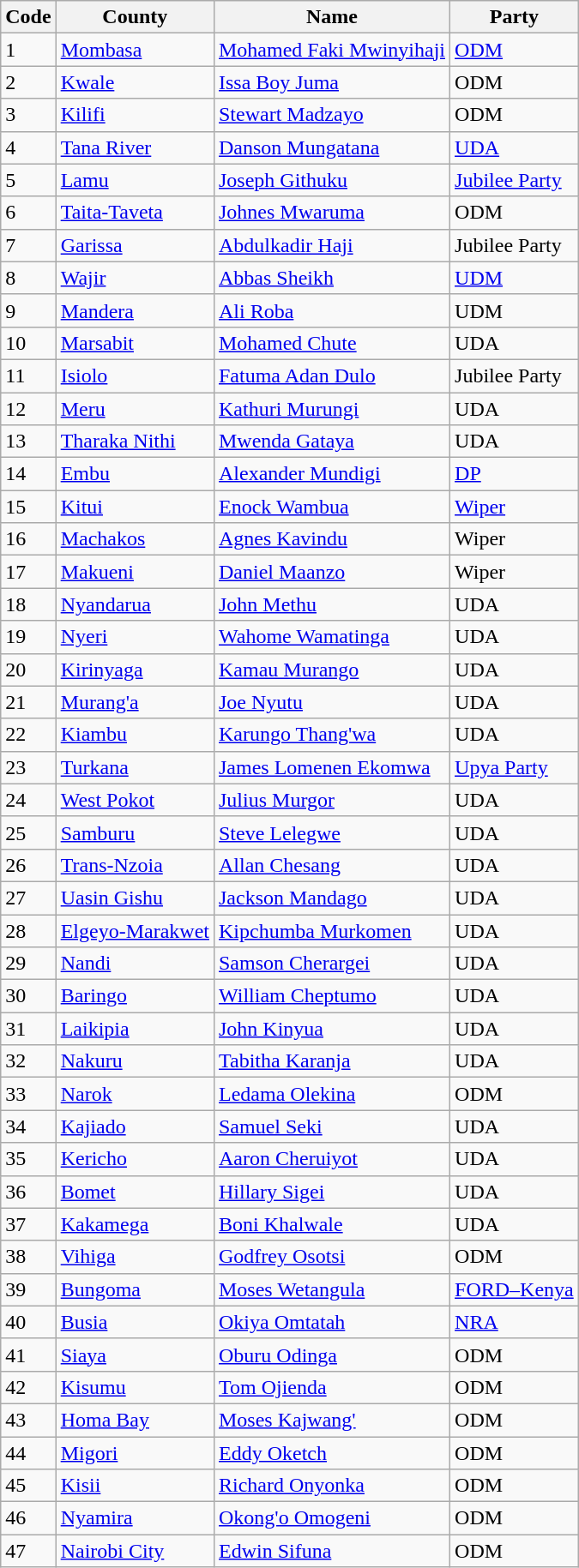<table class="wikitable sortable">
<tr>
<th>Code</th>
<th>County</th>
<th>Name</th>
<th>Party</th>
</tr>
<tr>
<td>1</td>
<td><a href='#'>Mombasa</a></td>
<td><a href='#'>Mohamed Faki Mwinyihaji</a></td>
<td><a href='#'>ODM</a></td>
</tr>
<tr>
<td>2</td>
<td><a href='#'>Kwale</a></td>
<td><a href='#'>Issa Boy Juma</a></td>
<td>ODM</td>
</tr>
<tr>
<td>3</td>
<td><a href='#'>Kilifi</a></td>
<td><a href='#'>Stewart Madzayo</a></td>
<td>ODM</td>
</tr>
<tr>
<td>4</td>
<td><a href='#'>Tana River</a></td>
<td><a href='#'>Danson Mungatana</a></td>
<td><a href='#'>UDA</a></td>
</tr>
<tr>
<td>5</td>
<td><a href='#'>Lamu</a></td>
<td><a href='#'>Joseph Githuku</a></td>
<td><a href='#'>Jubilee Party</a></td>
</tr>
<tr>
<td>6</td>
<td><a href='#'>Taita-Taveta</a></td>
<td><a href='#'>Johnes Mwaruma</a></td>
<td>ODM</td>
</tr>
<tr>
<td>7</td>
<td><a href='#'>Garissa</a></td>
<td><a href='#'>Abdulkadir Haji</a></td>
<td>Jubilee Party</td>
</tr>
<tr>
<td>8</td>
<td><a href='#'>Wajir</a></td>
<td><a href='#'>Abbas Sheikh</a></td>
<td><a href='#'>UDM</a></td>
</tr>
<tr>
<td>9</td>
<td><a href='#'>Mandera</a></td>
<td><a href='#'>Ali Roba</a></td>
<td>UDM</td>
</tr>
<tr>
<td>10</td>
<td><a href='#'>Marsabit</a></td>
<td><a href='#'>Mohamed Chute</a></td>
<td>UDA</td>
</tr>
<tr>
<td>11</td>
<td><a href='#'>Isiolo</a></td>
<td><a href='#'>Fatuma Adan Dulo</a></td>
<td>Jubilee Party</td>
</tr>
<tr>
<td>12</td>
<td><a href='#'>Meru</a></td>
<td><a href='#'>Kathuri Murungi</a></td>
<td>UDA</td>
</tr>
<tr>
<td>13</td>
<td><a href='#'>Tharaka Nithi</a></td>
<td><a href='#'>Mwenda Gataya</a></td>
<td>UDA</td>
</tr>
<tr>
<td>14</td>
<td><a href='#'>Embu</a></td>
<td><a href='#'>Alexander Mundigi</a></td>
<td><a href='#'>DP</a></td>
</tr>
<tr>
<td>15</td>
<td><a href='#'>Kitui</a></td>
<td><a href='#'>Enock Wambua</a></td>
<td><a href='#'>Wiper</a></td>
</tr>
<tr>
<td>16</td>
<td><a href='#'>Machakos</a></td>
<td><a href='#'>Agnes Kavindu</a></td>
<td>Wiper</td>
</tr>
<tr>
<td>17</td>
<td><a href='#'>Makueni</a></td>
<td><a href='#'>Daniel Maanzo</a></td>
<td>Wiper</td>
</tr>
<tr>
<td>18</td>
<td><a href='#'>Nyandarua</a></td>
<td><a href='#'>John Methu</a></td>
<td>UDA</td>
</tr>
<tr>
<td>19</td>
<td><a href='#'>Nyeri</a></td>
<td><a href='#'>Wahome Wamatinga</a></td>
<td>UDA</td>
</tr>
<tr>
<td>20</td>
<td><a href='#'>Kirinyaga</a></td>
<td><a href='#'>Kamau Murango</a></td>
<td>UDA</td>
</tr>
<tr>
<td>21</td>
<td><a href='#'>Murang'a</a></td>
<td><a href='#'>Joe Nyutu</a></td>
<td>UDA</td>
</tr>
<tr>
<td>22</td>
<td><a href='#'>Kiambu</a></td>
<td><a href='#'>Karungo Thang'wa</a></td>
<td>UDA</td>
</tr>
<tr>
<td>23</td>
<td><a href='#'>Turkana</a></td>
<td><a href='#'>James Lomenen Ekomwa</a></td>
<td><a href='#'>Upya Party</a></td>
</tr>
<tr>
<td>24</td>
<td><a href='#'>West Pokot</a></td>
<td><a href='#'>Julius Murgor</a></td>
<td>UDA</td>
</tr>
<tr>
<td>25</td>
<td><a href='#'>Samburu</a></td>
<td><a href='#'>Steve Lelegwe</a></td>
<td>UDA</td>
</tr>
<tr>
<td>26</td>
<td><a href='#'>Trans-Nzoia</a></td>
<td><a href='#'>Allan Chesang</a></td>
<td>UDA</td>
</tr>
<tr>
<td>27</td>
<td><a href='#'>Uasin Gishu</a></td>
<td><a href='#'>Jackson Mandago</a></td>
<td>UDA</td>
</tr>
<tr>
<td>28</td>
<td><a href='#'>Elgeyo-Marakwet</a></td>
<td><a href='#'>Kipchumba Murkomen</a></td>
<td>UDA</td>
</tr>
<tr>
<td>29</td>
<td><a href='#'>Nandi</a></td>
<td><a href='#'>Samson Cherargei</a></td>
<td>UDA</td>
</tr>
<tr>
<td>30</td>
<td><a href='#'>Baringo</a></td>
<td><a href='#'>William Cheptumo</a></td>
<td>UDA</td>
</tr>
<tr>
<td>31</td>
<td><a href='#'>Laikipia</a></td>
<td><a href='#'>John Kinyua</a></td>
<td>UDA</td>
</tr>
<tr>
<td>32</td>
<td><a href='#'>Nakuru</a></td>
<td><a href='#'>Tabitha Karanja</a></td>
<td>UDA</td>
</tr>
<tr>
<td>33</td>
<td><a href='#'>Narok</a></td>
<td><a href='#'>Ledama Olekina</a></td>
<td>ODM</td>
</tr>
<tr>
<td>34</td>
<td><a href='#'>Kajiado</a></td>
<td><a href='#'>Samuel Seki</a></td>
<td>UDA</td>
</tr>
<tr>
<td>35</td>
<td><a href='#'>Kericho</a></td>
<td><a href='#'>Aaron Cheruiyot</a></td>
<td>UDA</td>
</tr>
<tr>
<td>36</td>
<td><a href='#'>Bomet</a></td>
<td><a href='#'>Hillary Sigei</a></td>
<td>UDA</td>
</tr>
<tr>
<td>37</td>
<td><a href='#'>Kakamega</a></td>
<td><a href='#'>Boni Khalwale</a></td>
<td>UDA</td>
</tr>
<tr>
<td>38</td>
<td><a href='#'>Vihiga</a></td>
<td><a href='#'>Godfrey Osotsi</a></td>
<td>ODM</td>
</tr>
<tr>
<td>39</td>
<td><a href='#'>Bungoma</a></td>
<td><a href='#'>Moses Wetangula</a></td>
<td><a href='#'>FORD–Kenya</a></td>
</tr>
<tr>
<td>40</td>
<td><a href='#'>Busia</a></td>
<td><a href='#'>Okiya Omtatah</a></td>
<td><a href='#'>NRA</a></td>
</tr>
<tr>
<td>41</td>
<td><a href='#'>Siaya</a></td>
<td><a href='#'>Oburu Odinga</a></td>
<td>ODM</td>
</tr>
<tr>
<td>42</td>
<td><a href='#'>Kisumu</a></td>
<td><a href='#'>Tom Ojienda</a></td>
<td>ODM</td>
</tr>
<tr>
<td>43</td>
<td><a href='#'>Homa Bay</a></td>
<td><a href='#'>Moses Kajwang'</a></td>
<td>ODM</td>
</tr>
<tr>
<td>44</td>
<td><a href='#'>Migori</a></td>
<td><a href='#'>Eddy Oketch</a></td>
<td>ODM</td>
</tr>
<tr>
<td>45</td>
<td><a href='#'>Kisii</a></td>
<td><a href='#'>Richard Onyonka</a></td>
<td>ODM</td>
</tr>
<tr>
<td>46</td>
<td><a href='#'>Nyamira</a></td>
<td><a href='#'>Okong'o Omogeni</a></td>
<td>ODM</td>
</tr>
<tr>
<td>47</td>
<td><a href='#'>Nairobi City</a></td>
<td><a href='#'>Edwin Sifuna</a></td>
<td>ODM</td>
</tr>
</table>
